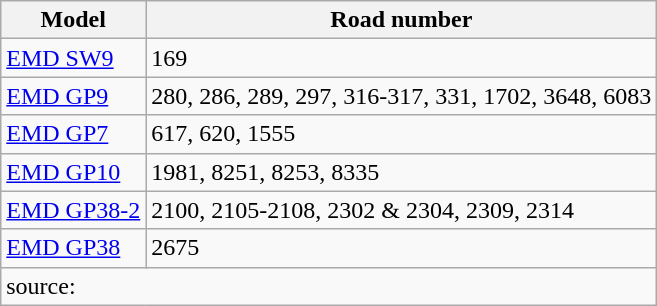<table class="wikitable">
<tr>
<th>Model</th>
<th>Road number</th>
</tr>
<tr>
<td><a href='#'>EMD SW9</a></td>
<td>169</td>
</tr>
<tr>
<td><a href='#'>EMD GP9</a></td>
<td>280, 286, 289, 297, 316-317, 331, 1702, 3648, 6083</td>
</tr>
<tr>
<td><a href='#'>EMD GP7</a></td>
<td>617, 620, 1555</td>
</tr>
<tr>
<td><a href='#'>EMD GP10</a></td>
<td>1981, 8251, 8253, 8335</td>
</tr>
<tr>
<td><a href='#'>EMD GP38-2</a></td>
<td>2100, 2105-2108, 2302 & 2304, 2309, 2314</td>
</tr>
<tr>
<td><a href='#'>EMD GP38</a></td>
<td>2675</td>
</tr>
<tr>
<td colspan="2">source:</td>
</tr>
</table>
